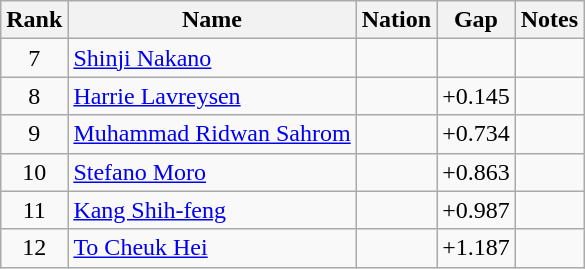<table class="wikitable sortable" style="text-align:center">
<tr>
<th>Rank</th>
<th>Name</th>
<th>Nation</th>
<th>Gap</th>
<th>Notes</th>
</tr>
<tr>
<td>7</td>
<td align=left><a href='#'>Shinji Nakano</a></td>
<td align=left></td>
<td></td>
<td></td>
</tr>
<tr>
<td>8</td>
<td align=left><a href='#'>Harrie Lavreysen</a></td>
<td align=left></td>
<td>+0.145</td>
<td></td>
</tr>
<tr>
<td>9</td>
<td align=left><a href='#'>Muhammad Ridwan Sahrom</a></td>
<td align=left></td>
<td>+0.734</td>
<td></td>
</tr>
<tr>
<td>10</td>
<td align=left><a href='#'>Stefano Moro</a></td>
<td align=left></td>
<td>+0.863</td>
<td></td>
</tr>
<tr>
<td>11</td>
<td align=left><a href='#'>Kang Shih-feng</a></td>
<td align=left></td>
<td>+0.987</td>
<td></td>
</tr>
<tr>
<td>12</td>
<td align=left><a href='#'>To Cheuk Hei</a></td>
<td align=left></td>
<td>+1.187</td>
<td></td>
</tr>
</table>
